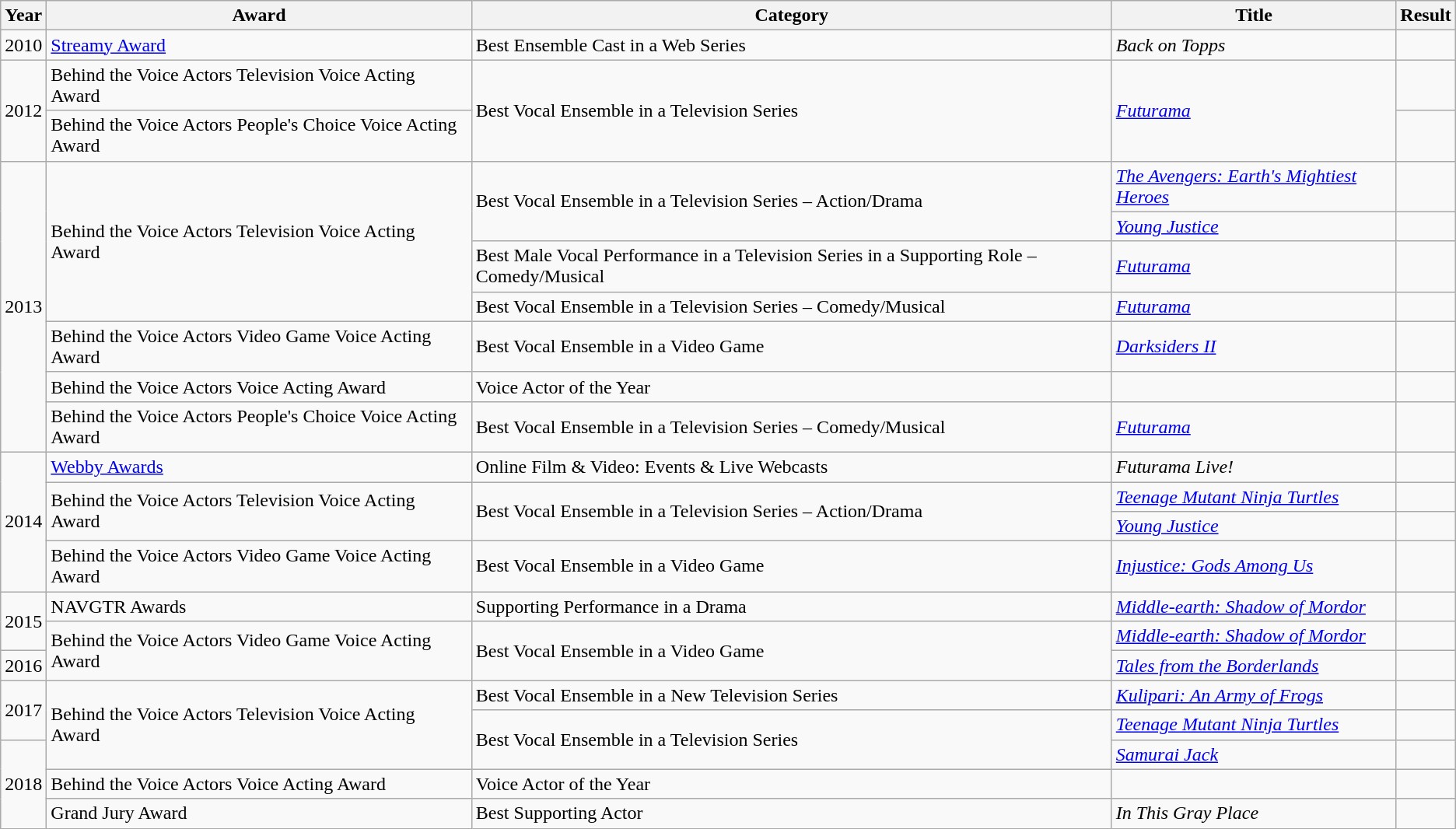<table class="wikitable sortable">
<tr>
<th>Year</th>
<th>Award</th>
<th>Category</th>
<th>Title</th>
<th>Result</th>
</tr>
<tr>
<td>2010</td>
<td><a href='#'>Streamy Award</a></td>
<td>Best Ensemble Cast in a Web Series</td>
<td><em>Back on Topps</em></td>
<td></td>
</tr>
<tr>
<td rowspan="2">2012</td>
<td>Behind the Voice Actors Television Voice Acting Award</td>
<td rowspan="2">Best Vocal Ensemble in a Television Series</td>
<td rowspan="2"><em><a href='#'>Futurama</a></em></td>
<td></td>
</tr>
<tr>
<td>Behind the Voice Actors People's Choice Voice Acting Award</td>
<td></td>
</tr>
<tr>
<td rowspan="7">2013</td>
<td rowspan="4">Behind the Voice Actors Television Voice Acting Award</td>
<td rowspan="2">Best Vocal Ensemble in a Television Series – Action/Drama</td>
<td><em><a href='#'>The Avengers: Earth's Mightiest Heroes</a></em></td>
<td></td>
</tr>
<tr>
<td><em><a href='#'>Young Justice</a></em></td>
<td></td>
</tr>
<tr>
<td>Best Male Vocal Performance in a Television Series in a Supporting Role – Comedy/Musical</td>
<td><em><a href='#'>Futurama</a></em></td>
<td></td>
</tr>
<tr>
<td>Best Vocal Ensemble in a Television Series – Comedy/Musical</td>
<td><em><a href='#'>Futurama</a></em></td>
<td></td>
</tr>
<tr>
<td>Behind the Voice Actors Video Game Voice Acting Award</td>
<td>Best Vocal Ensemble in a Video Game</td>
<td><em><a href='#'>Darksiders II</a></em></td>
<td></td>
</tr>
<tr>
<td>Behind the Voice Actors Voice Acting Award</td>
<td>Voice Actor of the Year</td>
<td></td>
<td></td>
</tr>
<tr>
<td>Behind the Voice Actors People's Choice Voice Acting Award</td>
<td>Best Vocal Ensemble in a Television Series – Comedy/Musical</td>
<td><em><a href='#'>Futurama</a></em></td>
<td></td>
</tr>
<tr>
<td rowspan="4">2014</td>
<td><a href='#'>Webby Awards</a></td>
<td>Online Film & Video: Events & Live Webcasts</td>
<td><em>Futurama Live!</em></td>
<td></td>
</tr>
<tr>
<td rowspan="2">Behind the Voice Actors Television Voice Acting Award</td>
<td rowspan="2">Best Vocal Ensemble in a Television Series – Action/Drama</td>
<td><em><a href='#'>Teenage Mutant Ninja Turtles</a></em></td>
<td></td>
</tr>
<tr>
<td><em><a href='#'>Young Justice</a></em></td>
<td></td>
</tr>
<tr>
<td>Behind the Voice Actors Video Game Voice Acting Award</td>
<td>Best Vocal Ensemble in a Video Game</td>
<td><em><a href='#'>Injustice: Gods Among Us</a></em></td>
<td></td>
</tr>
<tr>
<td rowspan="2">2015</td>
<td>NAVGTR Awards</td>
<td>Supporting Performance in a Drama</td>
<td><em><a href='#'>Middle-earth: Shadow of Mordor</a></em></td>
<td></td>
</tr>
<tr>
<td rowspan="2">Behind the Voice Actors Video Game Voice Acting Award</td>
<td rowspan="2">Best Vocal Ensemble in a Video Game</td>
<td><em><a href='#'>Middle-earth: Shadow of Mordor</a></em></td>
<td></td>
</tr>
<tr>
<td>2016</td>
<td><em><a href='#'>Tales from the Borderlands</a></em></td>
<td></td>
</tr>
<tr>
<td rowspan="2">2017</td>
<td rowspan="3">Behind the Voice Actors Television Voice Acting Award</td>
<td>Best Vocal Ensemble in a New Television Series</td>
<td><em><a href='#'>Kulipari: An Army of Frogs</a></em></td>
<td></td>
</tr>
<tr>
<td rowspan="2">Best Vocal Ensemble in a Television Series</td>
<td><em><a href='#'>Teenage Mutant Ninja Turtles</a></em></td>
<td></td>
</tr>
<tr>
<td rowspan="3">2018</td>
<td><em><a href='#'>Samurai Jack</a></em></td>
<td></td>
</tr>
<tr>
<td>Behind the Voice Actors Voice Acting Award</td>
<td>Voice Actor of the Year</td>
<td></td>
<td></td>
</tr>
<tr>
<td>Grand Jury Award</td>
<td>Best Supporting Actor</td>
<td><em>In This Gray Place</em></td>
<td></td>
</tr>
</table>
